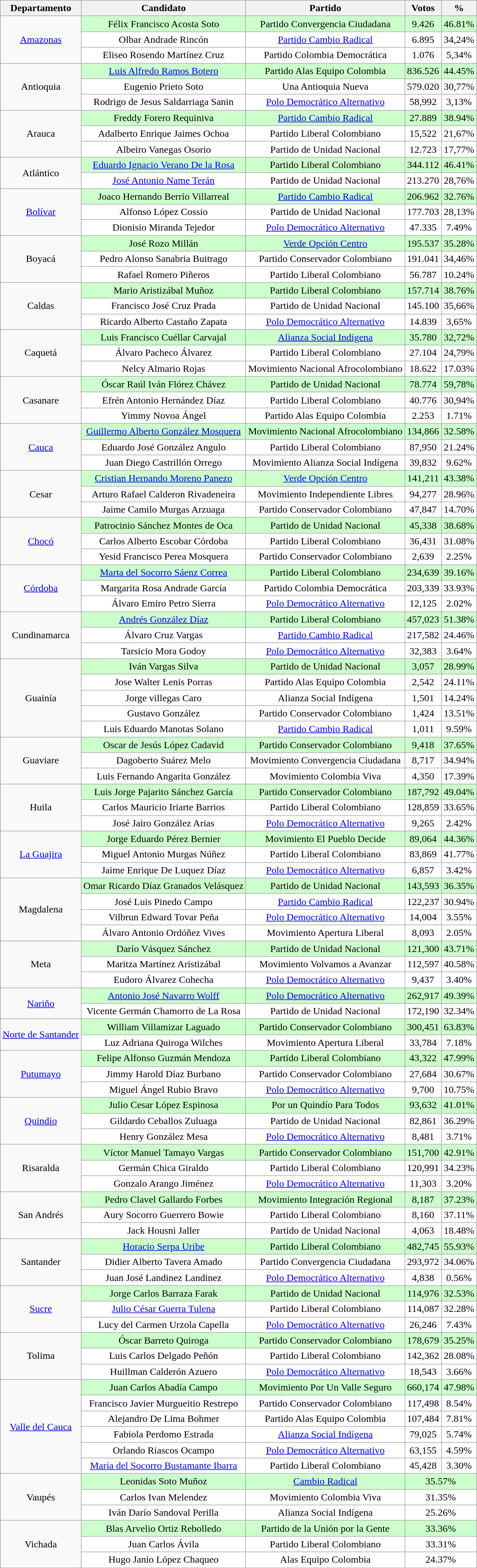<table class="wikitable sortable" style="text-align: center;">
<tr>
<th align="center">Departamento</th>
<th align="center">Candidato</th>
<th align="center">Partido</th>
<th align="center">Votos</th>
<th align="center">%</th>
</tr>
<tr>
<td rowspan="3"><a href='#'>Amazonas</a></td>
<td style="background: #CCFFCC;">Félix Francisco Acosta Soto</td>
<td style="background: #CCFFCC;">Partido Convergencia Ciudadana</td>
<td style="background: #CCFFCC;">9.426</td>
<td style="background: #CCFFCC;">46.81%</td>
</tr>
<tr style="background: #FFFFFF;">
<td>Olbar Andrade Rincón</td>
<td><a href='#'>Partido Cambio Radical</a></td>
<td>6.895</td>
<td>34,24%</td>
</tr>
<tr style="background: #FFFFFF;">
<td>Eliseo Rosendo Martínez Cruz</td>
<td>Partido Colombia Democrática</td>
<td>1.076</td>
<td>5,34%</td>
</tr>
<tr>
<td rowspan="3">Antioquia</td>
<td style="background: #CCFFCC;"><a href='#'>Luis Alfredo Ramos Botero</a></td>
<td style="background: #CCFFCC;">Partido Alas Equipo Colombia</td>
<td style="background: #CCFFCC;">836.526</td>
<td style="background: #CCFFCC;">44.45%</td>
</tr>
<tr style="background: #FFFFFF;">
<td>Eugenio Prieto Soto</td>
<td>Una Antioquia Nueva</td>
<td>579.020</td>
<td>30,77%</td>
</tr>
<tr style="background: #FFFFFF;">
<td>Rodrigo de Jesus Saldarriaga Sanin</td>
<td><a href='#'>Polo Democrático Alternativo</a></td>
<td>58,992</td>
<td>3,13%</td>
</tr>
<tr>
<td rowspan="3">Arauca</td>
<td style="background: #CCFFCC;">Freddy Forero Requiniva</td>
<td style="background: #CCFFCC;"><a href='#'>Partido Cambio Radical</a></td>
<td style="background: #CCFFCC;">27.889</td>
<td style="background: #CCFFCC;">38.94%</td>
</tr>
<tr style="background: #FFFFFF;">
<td>Adalberto Enrique Jaimes Ochoa</td>
<td>Partido Liberal Colombiano</td>
<td>15,522</td>
<td>21,67%</td>
</tr>
<tr style="background: #FFFFFF;">
<td>Albeiro Vanegas Osorio</td>
<td>Partido de Unidad Nacional</td>
<td>12.723</td>
<td>17,77%</td>
</tr>
<tr>
<td rowspan="2">Atlántico</td>
<td style="background: #CCFFCC;"><a href='#'>Eduardo Ignacio Verano De la Rosa</a></td>
<td style="background: #CCFFCC;">Partido Liberal Colombiano</td>
<td style="background: #CCFFCC;">344.112</td>
<td style="background: #CCFFCC;">46.41%</td>
</tr>
<tr style="background: #FFFFFF;">
<td><a href='#'>José Antonio Name Terán</a></td>
<td>Partido de Unidad Nacional</td>
<td>213.270</td>
<td>28,76%</td>
</tr>
<tr>
<td rowspan="3"><a href='#'>Bolívar</a></td>
<td style="background: #CCFFCC;">Joaco Hernando Berrío Villarreal</td>
<td style="background: #CCFFCC;"><a href='#'>Partido Cambio Radical</a></td>
<td style="background: #CCFFCC;">206.962</td>
<td style="background: #CCFFCC;">32.76%</td>
</tr>
<tr style="background: #FFFFFF;">
<td>Alfonso López Cossio</td>
<td>Partido de Unidad Nacional</td>
<td>177.703</td>
<td>28,13%</td>
</tr>
<tr style="background: #FFFFFF;">
<td>Dionisio Miranda Tejedor</td>
<td><a href='#'>Polo Democrático Alternativo</a></td>
<td>47.335</td>
<td>7.49%</td>
</tr>
<tr>
<td rowspan="3">Boyacá</td>
<td style="background: #CCFFCC;">José Rozo Millán</td>
<td style="background: #CCFFCC;"><a href='#'>Verde Opción Centro</a></td>
<td style="background: #CCFFCC;">195.537</td>
<td style="background: #CCFFCC;">35.28%</td>
</tr>
<tr style="background: #FFFFFF;">
<td>Pedro Alonso Sanabria Buitrago</td>
<td>Partido Conservador Colombiano</td>
<td>191.041</td>
<td>34,46%</td>
</tr>
<tr style="background: #FFFFFF;">
<td>Rafael Romero Piñeros</td>
<td>Partido Liberal Colombiano</td>
<td>56.787</td>
<td>10.24%</td>
</tr>
<tr>
<td rowspan="3">Caldas</td>
<td style="background: #CCFFCC;">Mario Aristizábal Muñoz</td>
<td style="background: #CCFFCC;">Partido Liberal Colombiano</td>
<td style="background: #CCFFCC;">157.714</td>
<td style="background: #CCFFCC;">38.76%</td>
</tr>
<tr style="background: #FFFFFF;">
<td>Francisco José Cruz Prada</td>
<td>Partido de Unidad Nacional</td>
<td>145.100</td>
<td>35,66%</td>
</tr>
<tr style="background: #FFFFFF;">
<td>Ricardo Alberto Castaño Zapata</td>
<td><a href='#'>Polo Democrático Alternativo</a></td>
<td>14.839</td>
<td>3,65%</td>
</tr>
<tr>
<td rowspan="3">Caquetá</td>
<td style="background: #CCFFCC;">Luis Francisco Cuéllar Carvajal</td>
<td style="background: #CCFFCC;"><a href='#'>Alianza Social Indígena</a></td>
<td style="background: #CCFFCC;">35.780</td>
<td style="background: #CCFFCC;">32,72%</td>
</tr>
<tr style="background: #FFFFFF;">
<td>Álvaro Pacheco Álvarez</td>
<td>Partido Liberal Colombiano</td>
<td>27.104</td>
<td>24,79%</td>
</tr>
<tr style="background: #FFFFFF;">
<td>Nelcy Almario Rojas</td>
<td>Movimiento Nacional Afrocolombiano</td>
<td>18.622</td>
<td>17.03%</td>
</tr>
<tr>
<td rowspan="3">Casanare</td>
<td style="background: #CCFFCC;">Óscar Raúl Iván Flórez Chávez</td>
<td style="background: #CCFFCC;">Partido de Unidad Nacional</td>
<td style="background: #CCFFCC;">78.774</td>
<td style="background: #CCFFCC;">59,78%</td>
</tr>
<tr style="background: #FFFFFF;">
<td>Efrén Antonio Hernández Díaz</td>
<td>Partido Liberal Colombiano</td>
<td>40.776</td>
<td>30,94%</td>
</tr>
<tr style="background: #FFFFFF;">
<td>Yimmy Novoa Ángel</td>
<td>Partido Alas Equipo Colombia</td>
<td>2.253</td>
<td>1.71%</td>
</tr>
<tr>
<td rowspan="3"><a href='#'>Cauca</a></td>
<td style="background: #CCFFCC;"><a href='#'>Guillermo Alberto González Mosquera</a></td>
<td style="background: #CCFFCC;">Movimiento Nacional Afrocolombiano</td>
<td style="background: #CCFFCC;">134,866</td>
<td style="background: #CCFFCC;">32.58%</td>
</tr>
<tr style="background: #FFFFFF;">
<td>Eduardo José González Angulo</td>
<td>Partido Liberal Colombiano</td>
<td>87,950</td>
<td>21.24%</td>
</tr>
<tr style="background: #FFFFFF;">
<td>Juan Diego Castrillón Orrego</td>
<td>Movimiento Alianza Social Indígena</td>
<td>39,832</td>
<td>9.62%</td>
</tr>
<tr>
<td rowspan="3">Cesar</td>
<td style="background: #CCFFCC;"><a href='#'>Cristian Hernando Moreno Panezo</a></td>
<td style="background: #CCFFCC;"><a href='#'>Verde Opción Centro</a></td>
<td style="background: #CCFFCC;">141,211</td>
<td style="background: #CCFFCC;">43.38%</td>
</tr>
<tr style="background: #FFFFFF;">
<td>Arturo Rafael Calderon Rivadeneira</td>
<td>Movimiento Independiente Libres</td>
<td>94,277</td>
<td>28.96%</td>
</tr>
<tr style="background: #FFFFFF;">
<td>Jaime Camilo Murgas Arzuaga</td>
<td>Partido Conservador Colombiano</td>
<td>47,847</td>
<td>14.70%</td>
</tr>
<tr>
<td rowspan="3"><a href='#'>Chocó</a></td>
<td style="background: #CCFFCC;">Patrocinio Sánchez Montes de Oca</td>
<td style="background: #CCFFCC;">Partido de Unidad Nacional</td>
<td style="background: #CCFFCC;">45,338</td>
<td style="background: #CCFFCC;">38.68%</td>
</tr>
<tr style="background: #FFFFFF;">
<td>Carlos Alberto Escobar Córdoba</td>
<td>Partido Liberal Colombiano</td>
<td>36,431</td>
<td>31.08%</td>
</tr>
<tr style="background: #FFFFFF;">
<td>Yesid Francisco Perea Mosquera</td>
<td>Partido Conservador Colombiano</td>
<td>2,639</td>
<td>2.25%</td>
</tr>
<tr>
<td rowspan="3"><a href='#'>Córdoba</a></td>
<td style="background: #CCFFCC;"><a href='#'>Marta del Socorro Sáenz Correa</a></td>
<td style="background: #CCFFCC;">Partido Liberal Colombiano</td>
<td style="background: #CCFFCC;">234,639</td>
<td style="background: #CCFFCC;">39.16%</td>
</tr>
<tr style="background: #FFFFFF;">
<td>Margarita Rosa Andrade García</td>
<td>Partido Colombia Democrática</td>
<td>203,339</td>
<td>33.93%</td>
</tr>
<tr style="background: #FFFFFF;">
<td>Álvaro Emiro Petro Sierra</td>
<td><a href='#'>Polo Democrático Alternativo</a></td>
<td>12,125</td>
<td>2.02%</td>
</tr>
<tr>
<td rowspan="3">Cundinamarca</td>
<td style="background: #CCFFCC;"><a href='#'>Andrés González Díaz</a></td>
<td style="background: #CCFFCC;">Partido Liberal Colombiano</td>
<td style="background: #CCFFCC;">457,023</td>
<td style="background: #CCFFCC;">51.38%</td>
</tr>
<tr style="background: #FFFFFF;">
<td>Álvaro Cruz Vargas</td>
<td><a href='#'>Partido Cambio Radical</a></td>
<td>217,582</td>
<td>24.46%</td>
</tr>
<tr style="background: #FFFFFF;">
<td>Tarsicio Mora Godoy</td>
<td><a href='#'>Polo Democrático Alternativo</a></td>
<td>32,383</td>
<td>3.64%</td>
</tr>
<tr>
<td rowspan="5">Guainía</td>
<td style="background: #CCFFCC;">Iván Vargas Silva</td>
<td style="background: #CCFFCC;">Partido de Unidad Nacional</td>
<td style="background: #CCFFCC;">3,057</td>
<td style="background: #CCFFCC;">28.99%</td>
</tr>
<tr style="background: #FFFFFF;">
<td>Jose Walter Lenis Porras</td>
<td>Partido Alas Equipo Colombia</td>
<td>2,542</td>
<td>24.11%</td>
</tr>
<tr style="background: #FFFFFF;">
<td>Jorge villegas Caro</td>
<td>Alianza Social Indígena</td>
<td>1,501</td>
<td>14.24%</td>
</tr>
<tr style="background: #FFFFFF;">
<td>Gustavo González</td>
<td>Partido Conservador Colombiano</td>
<td>1,424</td>
<td>13.51%</td>
</tr>
<tr style="background: #FFFFFF;">
<td>Luis Eduardo Manotas Solano</td>
<td><a href='#'>Partido Cambio Radical</a></td>
<td>1,011</td>
<td>9.59%</td>
</tr>
<tr>
<td rowspan="3">Guaviare</td>
<td style="background: #CCFFCC;">Oscar de Jesús López Cadavid</td>
<td style="background: #CCFFCC;">Partido Conservador Colombiano</td>
<td style="background: #CCFFCC;">9,418</td>
<td style="background: #CCFFCC;">37.65%</td>
</tr>
<tr style="background: #FFFFFF;">
<td>Dagoberto Suárez Melo</td>
<td>Movimiento Convergencia Ciudadana</td>
<td>8,717</td>
<td>34.94%</td>
</tr>
<tr style="background: #FFFFFF;">
<td>Luis Fernando Angarita González</td>
<td>Movimiento Colombia Viva</td>
<td>4,350</td>
<td>17.39%</td>
</tr>
<tr>
<td rowspan="3">Huila</td>
<td style="background: #CCFFCC;">Luis Jorge Pajarito Sánchez García</td>
<td style="background: #CCFFCC;">Partido Conservador Colombiano</td>
<td style="background: #CCFFCC;">187,792</td>
<td style="background: #CCFFCC;">49.04%</td>
</tr>
<tr style="background: #FFFFFF;">
<td>Carlos Mauricio Iriarte Barrios</td>
<td>Partido Liberal Colombiano</td>
<td>128,859</td>
<td>33.65%</td>
</tr>
<tr style="background: #FFFFFF;">
<td>José Jairo González Arias</td>
<td><a href='#'>Polo Democrático Alternativo</a></td>
<td>9,265</td>
<td>2.42%</td>
</tr>
<tr>
<td rowspan="3"><a href='#'>La Guajira</a></td>
<td style="background: #CCFFCC;">Jorge Eduardo Pérez Bernier</td>
<td style="background: #CCFFCC;">Movimiento El Pueblo Decide</td>
<td style="background: #CCFFCC;">89,064</td>
<td style="background: #CCFFCC;">44.36%</td>
</tr>
<tr style="background: #FFFFFF;">
<td>Miguel Antonio Murgas Núñez</td>
<td>Partido Liberal Colombiano</td>
<td>83,869</td>
<td>41.77%</td>
</tr>
<tr style="background: #FFFFFF;">
<td>Jaime Enrique De Luquez Díaz</td>
<td><a href='#'>Polo Democrático Alternativo</a></td>
<td>6,857</td>
<td>3.42%</td>
</tr>
<tr>
<td rowspan="4">Magdalena</td>
<td style="background: #CCFFCC;">Omar Ricardo Díaz Granados Velásquez</td>
<td style="background: #CCFFCC;">Partido de Unidad Nacional</td>
<td style="background: #CCFFCC;">143,593</td>
<td style="background: #CCFFCC;">36.35%</td>
</tr>
<tr style="background: #FFFFFF;">
<td>José Luis Pinedo Campo</td>
<td><a href='#'>Partido Cambio Radical</a></td>
<td>122,237</td>
<td>30.94%</td>
</tr>
<tr style="background: #FFFFFF;">
<td>Vilbrun Edward Tovar Peña</td>
<td><a href='#'>Polo Democrático Alternativo</a></td>
<td>14,004</td>
<td>3.55%</td>
</tr>
<tr style="background: #FFFFFF;">
<td>Álvaro Antonio Ordóñez Vives</td>
<td Apertura Liberal>Movimiento Apertura Liberal</td>
<td>8,093</td>
<td>2.05%</td>
</tr>
<tr>
<td rowspan="3">Meta</td>
<td style="background: #CCFFCC;">Darío Vásquez Sánchez</td>
<td style="background: #CCFFCC;">Partido de Unidad Nacional</td>
<td style="background: #CCFFCC;">121,300</td>
<td style="background: #CCFFCC;">43.71%</td>
</tr>
<tr style="background: #FFFFFF;">
<td>Maritza Martínez Aristizábal</td>
<td>Movimiento Volvamos a Avanzar</td>
<td>112,597</td>
<td>40.58%</td>
</tr>
<tr style="background: #FFFFFF;">
<td>Eudoro Álvarez Cohecha</td>
<td><a href='#'>Polo Democrático Alternativo</a></td>
<td>9,437</td>
<td>3.40%</td>
</tr>
<tr>
<td rowspan="2"><a href='#'>Nariño</a></td>
<td style="background: #CCFFCC;"><a href='#'>Antonio José Navarro Wolff</a></td>
<td style="background: #CCFFCC;"><a href='#'>Polo Democrático Alternativo</a></td>
<td style="background: #CCFFCC;">262,917</td>
<td style="background: #CCFFCC;">49.39%</td>
</tr>
<tr style="background: #FFFFFF;">
<td>Vicente Germán Chamorro de La Rosa</td>
<td>Partido de Unidad Nacional</td>
<td>172,190</td>
<td>32.34%</td>
</tr>
<tr>
<td rowspan="2"><a href='#'>Norte de Santander</a></td>
<td style="background: #CCFFCC;">William Villamizar Laguado</td>
<td style="background: #CCFFCC;">Partido Conservador Colombiano</td>
<td style="background: #CCFFCC;">300,451</td>
<td style="background: #CCFFCC;">63.83%</td>
</tr>
<tr style="background: #FFFFFF;">
<td>Luz Adriana Quiroga Wilches</td>
<td>Movimiento Apertura Liberal</td>
<td>33,784</td>
<td>7.18%</td>
</tr>
<tr>
<td rowspan="3"><a href='#'>Putumayo</a></td>
<td style="background: #CCFFCC;">Felipe Alfonso Guzmán Mendoza</td>
<td style="background: #CCFFCC;">Partido Liberal Colombiano</td>
<td style="background: #CCFFCC;">43,322</td>
<td style="background: #CCFFCC;">47.99%</td>
</tr>
<tr style="background: #FFFFFF;">
<td>Jimmy Harold Díaz Burbano</td>
<td>Partido Conservador Colombiano</td>
<td>27,684</td>
<td>30.67%</td>
</tr>
<tr style="background: #FFFFFF;">
<td>Miguel Ángel Rubio Bravo</td>
<td><a href='#'>Polo Democrático Alternativo</a></td>
<td>9,700</td>
<td>10.75%</td>
</tr>
<tr>
<td rowspan="3"><a href='#'>Quindío</a></td>
<td style="background: #CCFFCC;">Julio Cesar López Espinosa</td>
<td style="background: #CCFFCC;">Por un Quindío Para Todos</td>
<td style="background: #CCFFCC;">93,632</td>
<td style="background: #CCFFCC;">41.01%</td>
</tr>
<tr style="background: #FFFFFF;">
<td>Gildardo Ceballos Zuluaga</td>
<td>Partido de Unidad Nacional</td>
<td>82,861</td>
<td>36.29%</td>
</tr>
<tr style="background: #FFFFFF;">
<td>Henry González Mesa</td>
<td><a href='#'>Polo Democrático Alternativo</a></td>
<td>8,481</td>
<td>3.71%</td>
</tr>
<tr>
<td rowspan="3">Risaralda</td>
<td style="background: #CCFFCC;">Víctor Manuel Tamayo Vargas</td>
<td style="background: #CCFFCC;">Partido Conservador Colombiano</td>
<td style="background: #CCFFCC;">151,700</td>
<td style="background: #CCFFCC;">42.91%</td>
</tr>
<tr style="background: #FFFFFF;">
<td>Germán Chica Giraldo</td>
<td>Partido Liberal Colombiano</td>
<td>120,991</td>
<td>34.23%</td>
</tr>
<tr style="background: #FFFFFF;">
<td>Gonzalo Arango Jiménez</td>
<td><a href='#'>Polo Democrático Alternativo</a></td>
<td>11,303</td>
<td>3.20%</td>
</tr>
<tr>
<td rowspan="3">San Andrés</td>
<td style="background: #CCFFCC;">Pedro Clavel Gallardo Forbes</td>
<td style="background: #CCFFCC;">Movimiento Integración Regional</td>
<td style="background: #CCFFCC;">8,187</td>
<td style="background: #CCFFCC;">37.23%</td>
</tr>
<tr style="background: #FFFFFF;">
<td>Aury Socorro Guerrero Bowie</td>
<td>Partido Liberal Colombiano</td>
<td>8,160</td>
<td>37.11%</td>
</tr>
<tr style="background: #FFFFFF;">
<td>Jack Housni Jaller</td>
<td>Partido de Unidad Nacional</td>
<td>4,063</td>
<td>18.48%</td>
</tr>
<tr>
<td rowspan="3">Santander</td>
<td style="background: #CCFFCC;"><a href='#'>Horacio Serpa Uribe</a></td>
<td style="background: #CCFFCC;">Partido Liberal Colombiano</td>
<td style="background: #CCFFCC;">482,745</td>
<td style="background: #CCFFCC;">55.93%</td>
</tr>
<tr style="background: #FFFFFF;">
<td>Didier Alberto Tavera Amado</td>
<td>Partido Convergencia Ciudadana</td>
<td>293,972</td>
<td>34.06%</td>
</tr>
<tr style="background: #FFFFFF;">
<td>Juan José Landinez Landinez</td>
<td><a href='#'>Polo Democrático Alternativo</a></td>
<td>4,838</td>
<td>0.56%</td>
</tr>
<tr>
<td rowspan="3"><a href='#'>Sucre</a></td>
<td style="background: #CCFFCC;">Jorge Carlos Barraza Farak</td>
<td style="background: #CCFFCC;">Partido de Unidad Nacional</td>
<td style="background: #CCFFCC;">114,976</td>
<td style="background: #CCFFCC;">32.53%</td>
</tr>
<tr style="background: #FFFFFF;">
<td><a href='#'>Julio César Guerra Tulena</a></td>
<td>Partido Liberal Colombiano</td>
<td>114,087</td>
<td>32.28%</td>
</tr>
<tr style="background: #FFFFFF;">
<td>Lucy del Carmen Urzola Capella</td>
<td><a href='#'>Polo Democrático Alternativo</a></td>
<td>26,246</td>
<td>7.43%</td>
</tr>
<tr>
<td rowspan="3">Tolima</td>
<td style="background: #CCFFCC;">Óscar Barreto Quiroga</td>
<td style="background: #CCFFCC;">Partido Conservador Colombiano</td>
<td style="background: #CCFFCC;">178,679</td>
<td style="background: #CCFFCC;">35.25%</td>
</tr>
<tr style="background: #FFFFFF;">
<td>Luis Carlos Delgado Peñón</td>
<td>Partido Liberal Colombiano</td>
<td>142,362</td>
<td>28.08%</td>
</tr>
<tr style="background: #FFFFFF;">
<td>Huillman Calderón Azuero</td>
<td><a href='#'>Polo Democrático Alternativo</a></td>
<td>18,543</td>
<td>3.66%</td>
</tr>
<tr>
<td rowspan="6"><a href='#'>Valle del Cauca</a></td>
<td style="background: #CCFFCC;">Juan Carlos Abadía Campo</td>
<td style="background: #CCFFCC;">Movimiento Por Un Valle Seguro</td>
<td style="background: #CCFFCC;">660,174</td>
<td style="background: #CCFFCC;">47.98%</td>
</tr>
<tr style="background: #FFFFFF;">
<td>Francisco Javier Murgueitio Restrepo</td>
<td>Partido Conservador Colombiano</td>
<td>117,498</td>
<td>8.54%</td>
</tr>
<tr style="background: #FFFFFF;">
<td>Alejandro De Lima Bohmer</td>
<td>Partido Alas Equipo Colombia</td>
<td>107,484</td>
<td>7.81%</td>
</tr>
<tr style="background: #FFFFFF;">
<td>Fabiola Perdomo Estrada</td>
<td><a href='#'>Alianza Social Indígena</a></td>
<td>79,025</td>
<td>5.74%</td>
</tr>
<tr style="background: #FFFFFF;">
<td>Orlando Riascos Ocampo</td>
<td><a href='#'>Polo Democrático Alternativo</a></td>
<td>63,155</td>
<td>4.59%</td>
</tr>
<tr style="background: #FFFFFF;">
<td><a href='#'>María del Socorro Bustamante Ibarra</a></td>
<td>Partido Liberal Colombiano</td>
<td>45,428</td>
<td>3.30%</td>
</tr>
<tr>
<td rowspan="3">Vaupés</td>
<td style="background: #CCFFCC;">Leonidas Soto Muñoz</td>
<td style="background: #CCFFCC;"><a href='#'>Cambio Radical</a></td>
<td colspan="2" style="background: #CCFFCC;">35.57%</td>
</tr>
<tr style="background: #FFFFFF;">
<td>Carlos Ivan Melendez</td>
<td>Movimiento Colombia Viva</td>
<td colspan="2">31.35%</td>
</tr>
<tr style="background: #FFFFFF;">
<td>Iván Darío Sandoval Perilla</td>
<td>Alianza Social Indígena</td>
<td colspan="2">25.26%</td>
</tr>
<tr>
<td rowspan="3">Vichada</td>
<td style="background: #CCFFCC;">Blas Arvelio Ortiz Rebolledo</td>
<td style="background: #CCFFCC;">Partido de la Unión por la Gente</td>
<td colspan="2" style="background: #CCFFCC;">33.36%</td>
</tr>
<tr style="background: #FFFFFF;">
<td>Juan Carlos Ávila</td>
<td>Partido Liberal Colombiano</td>
<td colspan="2">33.31%</td>
</tr>
<tr style="background: #FFFFFF;">
<td>Hugo Janio López Chaqueo</td>
<td>Alas Equipo Colombia</td>
<td colspan="2">24.37%</td>
</tr>
</table>
